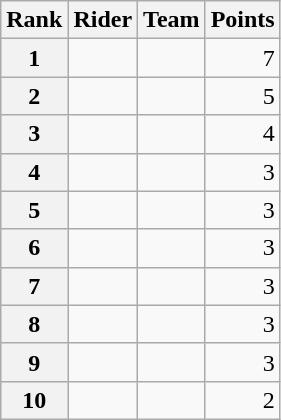<table class="wikitable" margin-bottom:0;">
<tr>
<th scope="col">Rank</th>
<th scope="col">Rider</th>
<th scope="col">Team</th>
<th scope="col">Points</th>
</tr>
<tr>
<th scope="row">1</th>
<td> </td>
<td></td>
<td align="right">7</td>
</tr>
<tr>
<th scope="row">2</th>
<td></td>
<td></td>
<td align="right">5</td>
</tr>
<tr>
<th scope="row">3</th>
<td></td>
<td></td>
<td align="right">4</td>
</tr>
<tr>
<th scope="row">4</th>
<td></td>
<td></td>
<td align="right">3</td>
</tr>
<tr>
<th scope="row">5</th>
<td></td>
<td></td>
<td align="right">3</td>
</tr>
<tr>
<th scope="row">6</th>
<td></td>
<td></td>
<td align="right">3</td>
</tr>
<tr>
<th scope="row">7</th>
<td></td>
<td></td>
<td align="right">3</td>
</tr>
<tr>
<th scope="row">8</th>
<td></td>
<td></td>
<td align="right">3</td>
</tr>
<tr>
<th scope="row">9</th>
<td> </td>
<td></td>
<td align="right">3</td>
</tr>
<tr>
<th scope="row">10</th>
<td></td>
<td></td>
<td align="right">2</td>
</tr>
</table>
